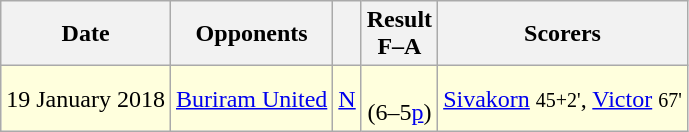<table class="wikitable" style="text-align:center">
<tr>
<th>Date</th>
<th>Opponents</th>
<th></th>
<th>Result<br>F–A</th>
<th>Scorers</th>
</tr>
<tr bgcolor="#ffffdd">
<td nowrap>19 January 2018</td>
<td nowrap><a href='#'>Buriram United</a></td>
<td><a href='#'>N</a></td>
<td nowrap> <br>(6–5<a href='#'>p</a>)</td>
<td nowrap><a href='#'>Sivakorn</a> <small>45+2'</small>, <a href='#'>Victor</a> <small>67'</small></td>
</tr>
</table>
